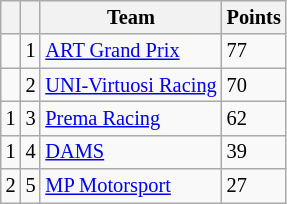<table class="wikitable" style="font-size: 85%;">
<tr>
<th></th>
<th></th>
<th>Team</th>
<th>Points</th>
</tr>
<tr>
<td align="left"></td>
<td align="center">1</td>
<td> <a href='#'>ART Grand Prix</a></td>
<td>77</td>
</tr>
<tr>
<td align="left"></td>
<td align="center">2</td>
<td> <a href='#'>UNI-Virtuosi Racing</a></td>
<td>70</td>
</tr>
<tr>
<td align="left"> 1</td>
<td align="center">3</td>
<td> <a href='#'>Prema Racing</a></td>
<td>62</td>
</tr>
<tr>
<td align="left"> 1</td>
<td align="center">4</td>
<td> <a href='#'>DAMS</a></td>
<td>39</td>
</tr>
<tr>
<td align="left"> 2</td>
<td align="center">5</td>
<td> <a href='#'>MP Motorsport</a></td>
<td>27</td>
</tr>
</table>
